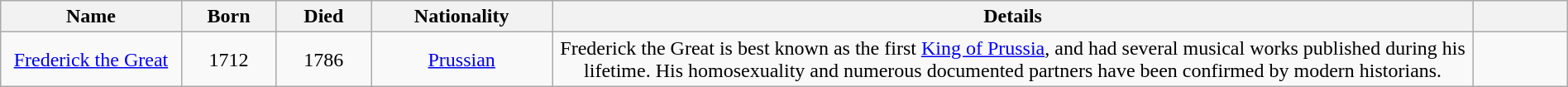<table class="wikitable plainrowheaders" style="text-align:center; width:100%;">
<tr>
<th style="width: 140px">Name</th>
<th style="width: 70px">Born</th>
<th style="width: 70px">Died</th>
<th style="width: 140px">Nationality</th>
<th style="width: 750px">Details</th>
<th style="width: 70px"></th>
</tr>
<tr>
<td><a href='#'>Frederick the Great</a></td>
<td>1712</td>
<td>1786</td>
<td><a href='#'>Prussian</a></td>
<td>Frederick the Great is best known as the first <a href='#'>King of Prussia</a>, and had several musical works published during his lifetime. His homosexuality and numerous documented partners have been confirmed by modern historians.</td>
<td></td>
</tr>
</table>
